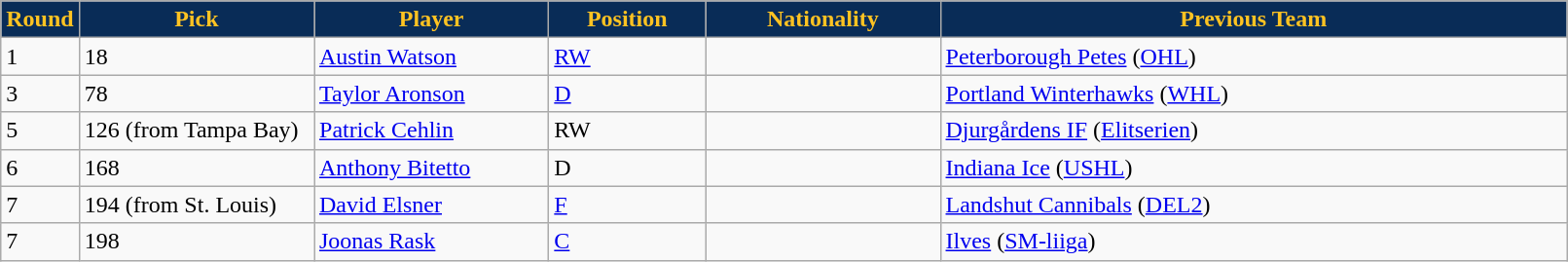<table class="wikitable sortable sortable">
<tr>
<th style="background:#092c57; color:#ffc322" width="5%">Round</th>
<th style="background:#092c57; color:#ffc322" width="15%">Pick</th>
<th style="background:#092c57; color:#ffc322" width="15%">Player</th>
<th style="background:#092c57; color:#ffc322" width="10%">Position</th>
<th style="background:#092c57; color:#ffc322" width="15%">Nationality</th>
<th style="background:#092c57; color:#ffc322" width="100%">Previous Team</th>
</tr>
<tr>
<td>1</td>
<td>18</td>
<td><a href='#'>Austin Watson</a></td>
<td><a href='#'>RW</a></td>
<td></td>
<td><a href='#'>Peterborough Petes</a> (<a href='#'>OHL</a>)</td>
</tr>
<tr>
<td>3</td>
<td>78</td>
<td><a href='#'>Taylor Aronson</a></td>
<td><a href='#'>D</a></td>
<td></td>
<td><a href='#'>Portland Winterhawks</a> (<a href='#'>WHL</a>)</td>
</tr>
<tr>
<td>5</td>
<td>126 (from Tampa Bay)</td>
<td><a href='#'>Patrick Cehlin</a></td>
<td>RW</td>
<td></td>
<td><a href='#'>Djurgårdens IF</a> (<a href='#'>Elitserien</a>)</td>
</tr>
<tr>
<td>6</td>
<td>168</td>
<td><a href='#'>Anthony Bitetto</a></td>
<td>D</td>
<td></td>
<td><a href='#'>Indiana Ice</a> (<a href='#'>USHL</a>)</td>
</tr>
<tr>
<td>7</td>
<td>194 (from St. Louis)</td>
<td><a href='#'>David Elsner</a></td>
<td><a href='#'>F</a></td>
<td></td>
<td><a href='#'>Landshut Cannibals</a> (<a href='#'>DEL2</a>)</td>
</tr>
<tr>
<td>7</td>
<td>198</td>
<td><a href='#'>Joonas Rask</a></td>
<td><a href='#'>C</a></td>
<td></td>
<td><a href='#'>Ilves</a> (<a href='#'>SM-liiga</a>)</td>
</tr>
</table>
